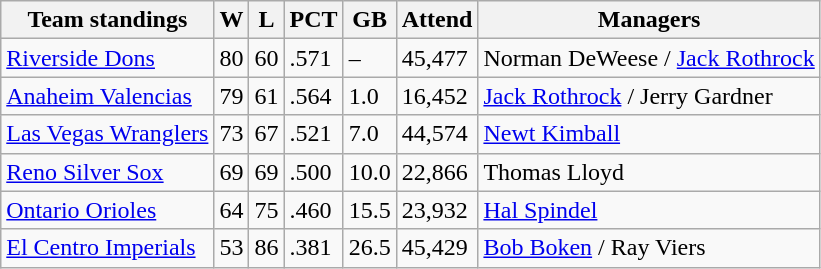<table class="wikitable">
<tr>
<th>Team standings</th>
<th>W</th>
<th>L</th>
<th>PCT</th>
<th>GB</th>
<th>Attend</th>
<th>Managers</th>
</tr>
<tr>
<td><a href='#'>Riverside Dons</a></td>
<td>80</td>
<td>60</td>
<td>.571</td>
<td>–</td>
<td>45,477</td>
<td>Norman DeWeese / <a href='#'>Jack Rothrock</a></td>
</tr>
<tr>
<td><a href='#'>Anaheim Valencias</a></td>
<td>79</td>
<td>61</td>
<td>.564</td>
<td>1.0</td>
<td>16,452</td>
<td><a href='#'>Jack Rothrock</a> / Jerry Gardner</td>
</tr>
<tr>
<td><a href='#'>Las Vegas Wranglers</a></td>
<td>73</td>
<td>67</td>
<td>.521</td>
<td>7.0</td>
<td>44,574</td>
<td><a href='#'>Newt Kimball</a></td>
</tr>
<tr>
<td><a href='#'>Reno Silver Sox</a></td>
<td>69</td>
<td>69</td>
<td>.500</td>
<td>10.0</td>
<td>22,866</td>
<td>Thomas Lloyd</td>
</tr>
<tr>
<td><a href='#'>Ontario Orioles</a></td>
<td>64</td>
<td>75</td>
<td>.460</td>
<td>15.5</td>
<td>23,932</td>
<td><a href='#'>Hal Spindel</a></td>
</tr>
<tr>
<td><a href='#'>El Centro Imperials</a></td>
<td>53</td>
<td>86</td>
<td>.381</td>
<td>26.5</td>
<td>45,429</td>
<td><a href='#'>Bob Boken</a> / Ray Viers</td>
</tr>
</table>
